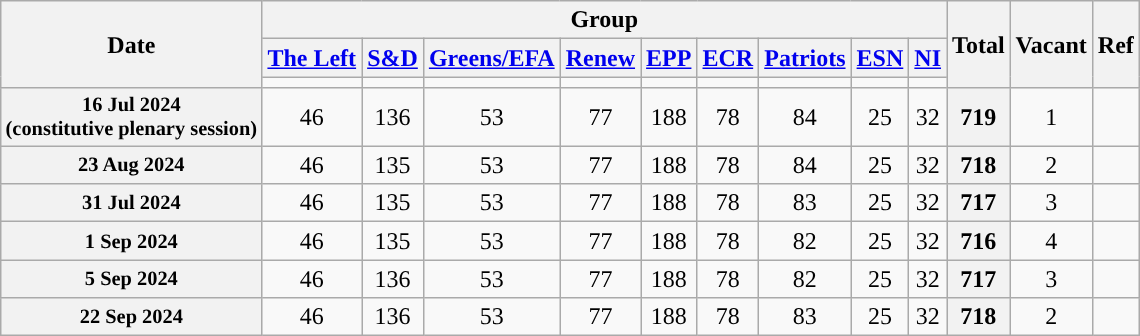<table class="wikitable" style="text-align:center">
<tr>
<th scope="col" rowspan="3">Date</th>
<th scope="col" colspan="9">Group</th>
<th scope="col" rowspan="3">Total</th>
<th scope="col" rowspan="3">Vacant</th>
<th scope="col" rowspan="3">Ref</th>
</tr>
<tr>
<th scope="col"><a href='#'>The Left</a></th>
<th scope="col"><a href='#'>S&D</a></th>
<th scope="col"><a href='#'>Greens/EFA</a></th>
<th scope="col"><a href='#'>Renew</a></th>
<th scope="col"><a href='#'>EPP</a></th>
<th scope="col"><a href='#'>ECR</a></th>
<th scope="col"><a href='#'>Patriots</a></th>
<th scope="col"><a href='#'>ESN</a></th>
<th scope="col"><a href='#'>NI</a></th>
</tr>
<tr style="height:5px">
<td style="background-color:"></td>
<td style="background-color:"></td>
<td style="background-color:"></td>
<td style="background-color:"></td>
<td style="background-color:"></td>
<td style="background-color:"></td>
<td style="background-color:"></td>
<td style="background-color:"></td>
<td style="background-color:"></td>
</tr>
<tr>
<th scope="row" style="font-size:85%">16 Jul 2024<br>(constitutive plenary session)</th>
<td>46</td>
<td>136</td>
<td>53</td>
<td>77</td>
<td>188</td>
<td>78</td>
<td>84</td>
<td>25</td>
<td>32</td>
<th>719</th>
<td>1</td>
<td></td>
</tr>
<tr>
<th scope="row" style="font-size:85%">23 Aug 2024</th>
<td>46</td>
<td>135</td>
<td>53</td>
<td>77</td>
<td>188</td>
<td>78</td>
<td>84</td>
<td>25</td>
<td>32</td>
<th>718</th>
<td>2</td>
<td></td>
</tr>
<tr>
<th scope="row" style="font-size:85%">31 Jul 2024</th>
<td>46</td>
<td>135</td>
<td>53</td>
<td>77</td>
<td>188</td>
<td>78</td>
<td>83</td>
<td>25</td>
<td>32</td>
<th>717</th>
<td>3</td>
<td></td>
</tr>
<tr>
<th scope="row" style="font-size:85%">1 Sep 2024</th>
<td>46</td>
<td>135</td>
<td>53</td>
<td>77</td>
<td>188</td>
<td>78</td>
<td>82</td>
<td>25</td>
<td>32</td>
<th>716</th>
<td>4</td>
<td></td>
</tr>
<tr>
<th scope="row" style="font-size:85%">5 Sep 2024</th>
<td>46</td>
<td>136</td>
<td>53</td>
<td>77</td>
<td>188</td>
<td>78</td>
<td>82</td>
<td>25</td>
<td>32</td>
<th>717</th>
<td>3</td>
<td></td>
</tr>
<tr>
<th scope="row" style="font-size:85%">22 Sep 2024</th>
<td>46</td>
<td>136</td>
<td>53</td>
<td>77</td>
<td>188</td>
<td>78</td>
<td>83</td>
<td>25</td>
<td>32</td>
<th>718</th>
<td>2</td>
<td></td>
</tr>
</table>
